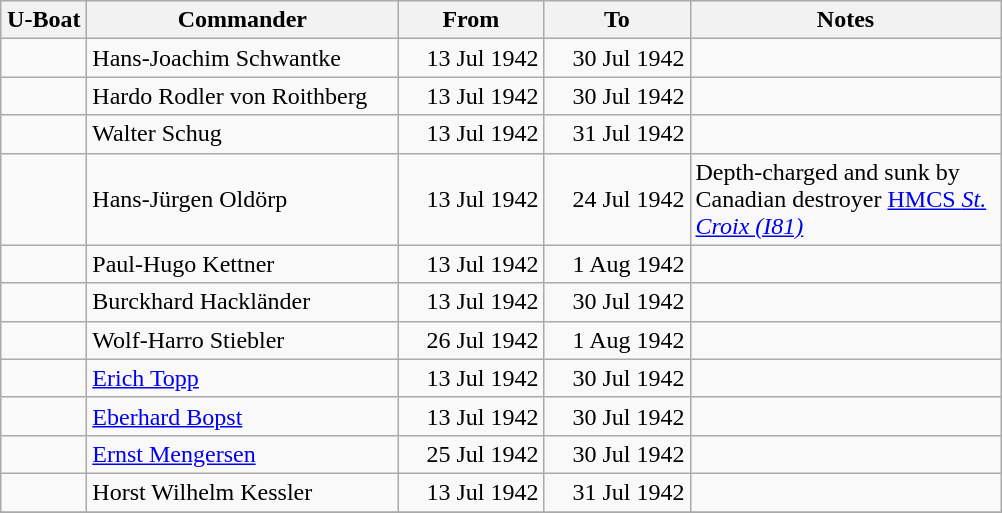<table class="wikitable sortable">
<tr>
<th scope="col" width="50px">U-Boat</th>
<th scope="col" width="200px">Commander</th>
<th scope="col" width="90px">From</th>
<th scope="col" width="90px">To</th>
<th scope="col" width="200px">Notes</th>
</tr>
<tr>
<td align="center"></td>
<td align="left">Hans-Joachim Schwantke</td>
<td align="right">13 Jul 1942</td>
<td align="right">30 Jul 1942</td>
<td></td>
</tr>
<tr>
<td align="center"></td>
<td align="left">Hardo Rodler von Roithberg</td>
<td align="right">13 Jul 1942</td>
<td align="right">30 Jul 1942</td>
<td></td>
</tr>
<tr>
<td align="center"></td>
<td align="left">Walter Schug</td>
<td align="right">13 Jul 1942</td>
<td align="right">31 Jul 1942</td>
<td></td>
</tr>
<tr>
<td align="center"></td>
<td align="left">Hans-Jürgen Oldörp</td>
<td align="right">13 Jul 1942</td>
<td align="right">24 Jul 1942</td>
<td align="left">Depth-charged and sunk by Canadian destroyer <a href='#'>HMCS <em>St. Croix (I81)</em></a></td>
</tr>
<tr>
<td align="center"></td>
<td align="left">Paul-Hugo Kettner</td>
<td align="right">13 Jul 1942</td>
<td align="right">1 Aug 1942</td>
<td></td>
</tr>
<tr>
<td align="center"></td>
<td align="left">Burckhard Hackländer</td>
<td align="right">13 Jul 1942</td>
<td align="right">30 Jul 1942</td>
<td></td>
</tr>
<tr>
<td align="center"></td>
<td align="left">Wolf-Harro Stiebler</td>
<td align="right">26 Jul 1942</td>
<td align="right">1 Aug 1942</td>
<td></td>
</tr>
<tr>
<td align="center"></td>
<td align="left"><a href='#'>Erich Topp</a></td>
<td align="right">13 Jul 1942</td>
<td align="right">30 Jul 1942</td>
<td></td>
</tr>
<tr>
<td align="center"></td>
<td align="left"><a href='#'>Eberhard Bopst</a></td>
<td align="right">13 Jul 1942</td>
<td align="right">30 Jul 1942</td>
<td></td>
</tr>
<tr>
<td align="center"></td>
<td align="left"><a href='#'>Ernst Mengersen</a></td>
<td align="right">25 Jul 1942</td>
<td align="right">30 Jul 1942</td>
<td></td>
</tr>
<tr>
<td align="center"></td>
<td align="left">Horst Wilhelm Kessler</td>
<td align="right">13 Jul 1942</td>
<td align="right">31 Jul 1942</td>
<td></td>
</tr>
<tr>
</tr>
</table>
